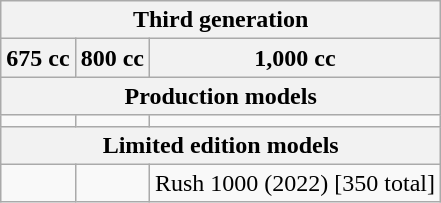<table class="wikitable">
<tr>
<th colspan=3>Third generation</th>
</tr>
<tr>
<th>675 cc</th>
<th>800 cc</th>
<th>1,000 cc</th>
</tr>
<tr>
<th colspan=3>Production models</th>
</tr>
<tr>
<td></td>
<td></td>
<td></td>
</tr>
<tr>
<th colspan=3>Limited edition models</th>
</tr>
<tr>
<td></td>
<td></td>
<td>Rush 1000 (2022) [350 total]</td>
</tr>
</table>
